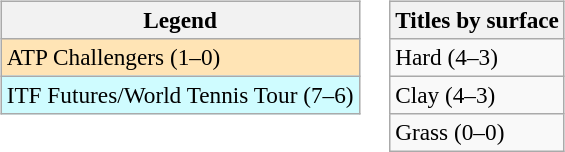<table>
<tr valign=top>
<td><br><table class="wikitable" style="font-size:97%">
<tr>
<th>Legend</th>
</tr>
<tr style="background:moccasin;">
<td>ATP Challengers (1–0)</td>
</tr>
<tr style="background:#cffcff;">
<td>ITF Futures/World Tennis Tour (7–6)</td>
</tr>
</table>
</td>
<td><br><table class="wikitable" style="font-size:97%">
<tr>
<th>Titles by surface</th>
</tr>
<tr>
<td>Hard (4–3)</td>
</tr>
<tr>
<td>Clay (4–3)</td>
</tr>
<tr>
<td>Grass (0–0)</td>
</tr>
</table>
</td>
</tr>
</table>
